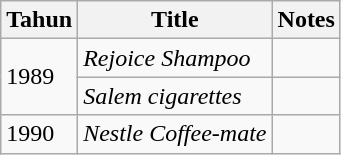<table class="wikitable">
<tr>
<th>Tahun</th>
<th>Title</th>
<th>Notes</th>
</tr>
<tr>
<td rowspan="2">1989</td>
<td><em>Rejoice Shampoo</em></td>
<td></td>
</tr>
<tr>
<td><em>Salem cigarettes</em></td>
<td></td>
</tr>
<tr>
<td>1990</td>
<td><em>Nestle Coffee-mate</em></td>
<td></td>
</tr>
</table>
